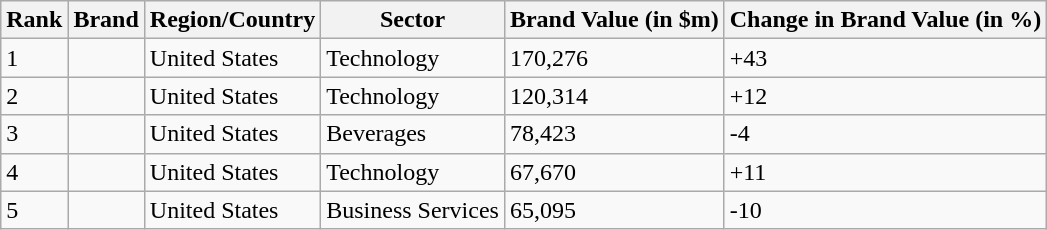<table class="wikitable">
<tr>
<th>Rank</th>
<th>Brand</th>
<th>Region/Country</th>
<th>Sector</th>
<th>Brand Value (in $m)</th>
<th>Change in Brand Value (in %)</th>
</tr>
<tr>
<td>1</td>
<td></td>
<td>United States</td>
<td>Technology</td>
<td>170,276</td>
<td>+43</td>
</tr>
<tr>
<td>2</td>
<td></td>
<td>United States</td>
<td>Technology</td>
<td>120,314</td>
<td>+12</td>
</tr>
<tr>
<td>3</td>
<td></td>
<td>United States</td>
<td>Beverages</td>
<td>78,423</td>
<td>-4</td>
</tr>
<tr>
<td>4</td>
<td></td>
<td>United States</td>
<td>Technology</td>
<td>67,670</td>
<td>+11</td>
</tr>
<tr>
<td>5</td>
<td></td>
<td>United States</td>
<td>Business Services</td>
<td>65,095</td>
<td>-10</td>
</tr>
</table>
